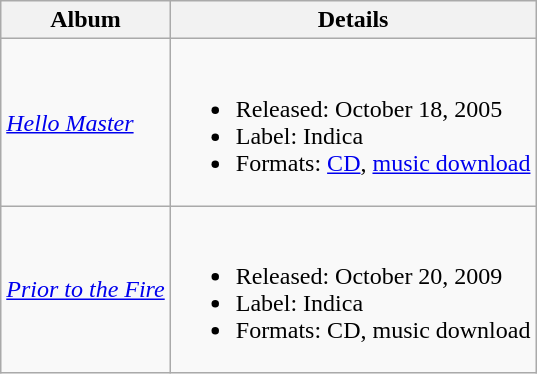<table class="wikitable">
<tr>
<th>Album</th>
<th>Details</th>
</tr>
<tr>
<td><em><a href='#'>Hello Master</a></em></td>
<td><br><ul><li>Released: October 18, 2005</li><li>Label: Indica</li><li>Formats: <a href='#'>CD</a>, <a href='#'>music download</a></li></ul></td>
</tr>
<tr>
<td><em><a href='#'>Prior to the Fire</a></em></td>
<td><br><ul><li>Released: October 20, 2009</li><li>Label: Indica</li><li>Formats: CD, music download</li></ul></td>
</tr>
</table>
